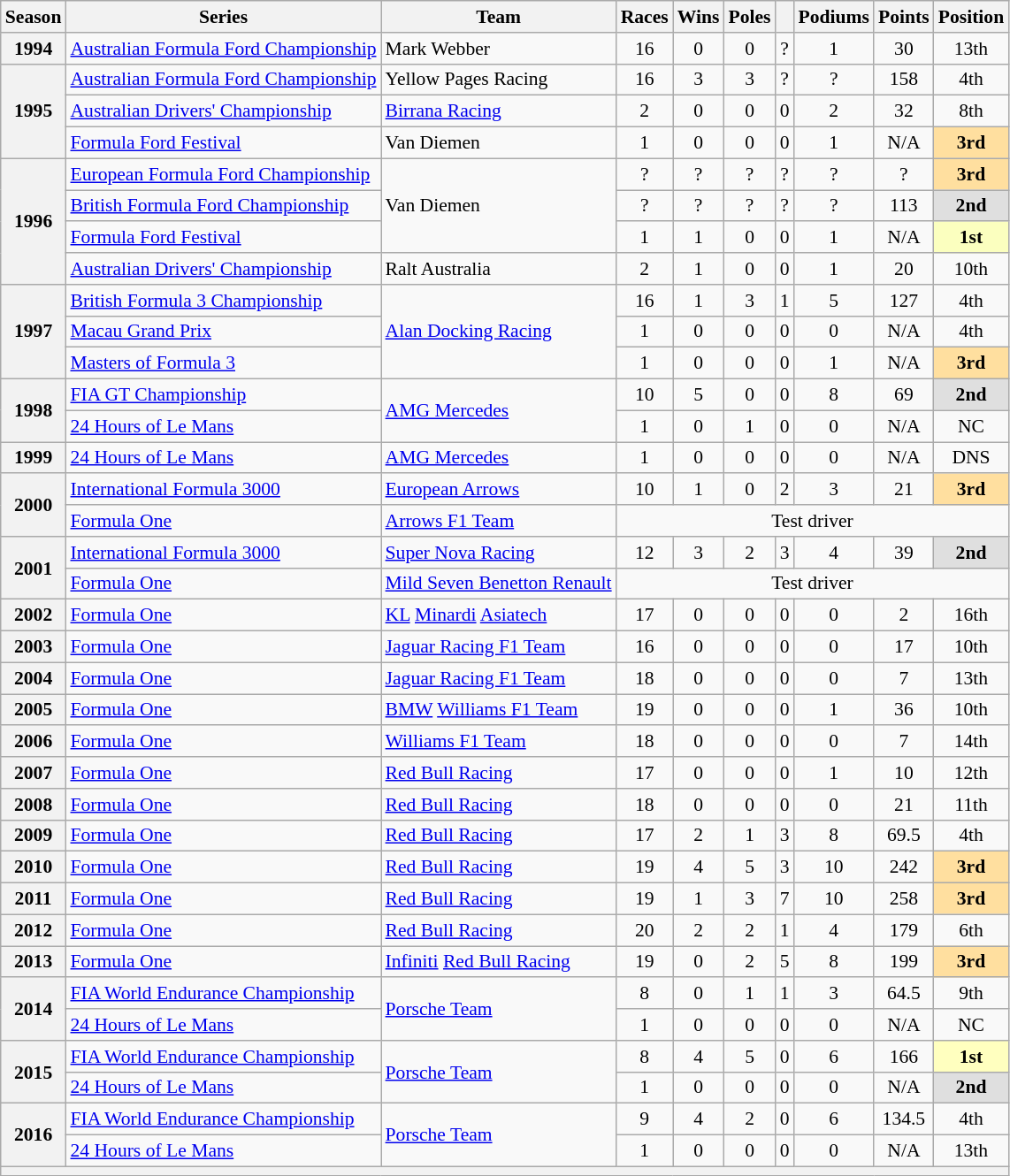<table class="wikitable" style="font-size: 90%; text-align:center">
<tr>
<th scope="col">Season</th>
<th scope="col">Series</th>
<th scope="col">Team</th>
<th scope="col">Races</th>
<th scope="col">Wins</th>
<th scope="col">Poles</th>
<th scope="col"></th>
<th scope="col">Podiums</th>
<th scope="col">Points</th>
<th scope="col">Position</th>
</tr>
<tr>
<th scope="row">1994</th>
<td align=left nowrap><a href='#'>Australian Formula Ford Championship</a></td>
<td align=left>Mark Webber</td>
<td>16</td>
<td>0</td>
<td>0</td>
<td>?</td>
<td>1</td>
<td>30</td>
<td>13th</td>
</tr>
<tr>
<th rowspan=3>1995</th>
<td align=left><a href='#'>Australian Formula Ford Championship</a></td>
<td align=left>Yellow Pages Racing</td>
<td>16</td>
<td>3</td>
<td>3</td>
<td>?</td>
<td>?</td>
<td>158</td>
<td>4th</td>
</tr>
<tr>
<td align=left><a href='#'>Australian Drivers' Championship</a></td>
<td align=left><a href='#'>Birrana Racing</a></td>
<td>2</td>
<td>0</td>
<td>0</td>
<td>0</td>
<td>2</td>
<td>32</td>
<td>8th</td>
</tr>
<tr>
<td align=left><a href='#'>Formula Ford Festival</a></td>
<td align=left>Van Diemen</td>
<td>1</td>
<td>0</td>
<td>0</td>
<td>0</td>
<td>1</td>
<td>N/A</td>
<td style="background:#ffdf9f;"><strong>3rd</strong></td>
</tr>
<tr>
<th rowspan=4>1996</th>
<td align=left><a href='#'>European Formula Ford Championship</a></td>
<td style="text-align:left;" rowspan="3">Van Diemen</td>
<td>?</td>
<td>?</td>
<td>?</td>
<td>?</td>
<td>?</td>
<td>?</td>
<td style="background:#ffdf9f;"><strong>3rd</strong></td>
</tr>
<tr>
<td align=left><a href='#'>British Formula Ford Championship</a></td>
<td>?</td>
<td>?</td>
<td>?</td>
<td>?</td>
<td>?</td>
<td>113</td>
<td style="background:#dfdfdf;"><strong>2nd</strong></td>
</tr>
<tr>
<td align=left><a href='#'>Formula Ford Festival</a></td>
<td>1</td>
<td>1</td>
<td>0</td>
<td>0</td>
<td>1</td>
<td>N/A</td>
<td style="background:#fbffbf;"><strong>1st</strong></td>
</tr>
<tr>
<td align=left><a href='#'>Australian Drivers' Championship</a></td>
<td align=left>Ralt Australia</td>
<td>2</td>
<td>1</td>
<td>0</td>
<td>0</td>
<td>1</td>
<td>20</td>
<td>10th</td>
</tr>
<tr>
<th rowspan=3>1997</th>
<td align=left><a href='#'>British Formula 3 Championship</a></td>
<td style="text-align:left;" rowspan="3"><a href='#'>Alan Docking Racing</a></td>
<td>16</td>
<td>1</td>
<td>3</td>
<td>1</td>
<td>5</td>
<td>127</td>
<td>4th</td>
</tr>
<tr>
<td align=left><a href='#'>Macau Grand Prix</a></td>
<td>1</td>
<td>0</td>
<td>0</td>
<td>0</td>
<td>0</td>
<td>N/A</td>
<td>4th</td>
</tr>
<tr>
<td align=left><a href='#'>Masters of Formula 3</a></td>
<td>1</td>
<td>0</td>
<td>0</td>
<td>0</td>
<td>1</td>
<td>N/A</td>
<td style="background:#ffdf9f;"><strong>3rd</strong></td>
</tr>
<tr>
<th rowspan=2>1998</th>
<td align=left><a href='#'>FIA GT Championship</a></td>
<td style="text-align:left;" rowspan="2"><a href='#'>AMG Mercedes</a></td>
<td>10</td>
<td>5</td>
<td>0</td>
<td>0</td>
<td>8</td>
<td>69</td>
<td style="background:#dfdfdf;"><strong>2nd</strong></td>
</tr>
<tr>
<td align=left><a href='#'>24 Hours of Le Mans</a></td>
<td>1</td>
<td>0</td>
<td>1</td>
<td>0</td>
<td>0</td>
<td>N/A</td>
<td>NC</td>
</tr>
<tr>
<th>1999</th>
<td align=left><a href='#'>24 Hours of Le Mans</a></td>
<td align=left><a href='#'>AMG Mercedes</a></td>
<td>1</td>
<td>0</td>
<td>0</td>
<td>0</td>
<td>0</td>
<td>N/A</td>
<td>DNS</td>
</tr>
<tr>
<th style="text-align:center;" rowspan="2">2000</th>
<td align=left><a href='#'>International Formula 3000</a></td>
<td align=left><a href='#'>European Arrows</a></td>
<td>10</td>
<td>1</td>
<td>0</td>
<td>2</td>
<td>3</td>
<td>21</td>
<td style="background:#ffdf9f;"><strong>3rd</strong></td>
</tr>
<tr>
<td align=left><a href='#'>Formula One</a></td>
<td align=left><a href='#'>Arrows F1 Team</a></td>
<td style="text-align:center;" colspan="7">Test driver</td>
</tr>
<tr>
<th style="text-align:center;" rowspan="2">2001</th>
<td align=left><a href='#'>International Formula 3000</a></td>
<td align=left><a href='#'>Super Nova Racing</a></td>
<td>12</td>
<td>3</td>
<td>2</td>
<td>3</td>
<td>4</td>
<td>39</td>
<td style="background:#dfdfdf;"><strong>2nd</strong></td>
</tr>
<tr>
<td align=left><a href='#'>Formula One</a></td>
<td align=left nowrap><a href='#'>Mild Seven Benetton Renault</a></td>
<td style="text-align:center;" colspan="7">Test driver</td>
</tr>
<tr>
<th scope="row">2002</th>
<td align=left><a href='#'>Formula One</a></td>
<td align=left><a href='#'>KL</a> <a href='#'>Minardi</a> <a href='#'>Asiatech</a></td>
<td>17</td>
<td>0</td>
<td>0</td>
<td>0</td>
<td>0</td>
<td>2</td>
<td>16th</td>
</tr>
<tr>
<th scope="row">2003</th>
<td align=left><a href='#'>Formula One</a></td>
<td align=left><a href='#'>Jaguar Racing F1 Team</a></td>
<td>16</td>
<td>0</td>
<td>0</td>
<td>0</td>
<td>0</td>
<td>17</td>
<td>10th</td>
</tr>
<tr>
<th scope="row">2004</th>
<td align=left><a href='#'>Formula One</a></td>
<td align=left><a href='#'>Jaguar Racing F1 Team</a></td>
<td>18</td>
<td>0</td>
<td>0</td>
<td>0</td>
<td>0</td>
<td>7</td>
<td>13th</td>
</tr>
<tr>
<th scope="row">2005</th>
<td align=left><a href='#'>Formula One</a></td>
<td align=left><a href='#'>BMW</a> <a href='#'>Williams F1 Team</a></td>
<td>19</td>
<td>0</td>
<td>0</td>
<td>0</td>
<td>1</td>
<td>36</td>
<td>10th</td>
</tr>
<tr>
<th scope="row">2006</th>
<td align=left><a href='#'>Formula One</a></td>
<td align=left><a href='#'>Williams F1 Team</a></td>
<td>18</td>
<td>0</td>
<td>0</td>
<td>0</td>
<td>0</td>
<td>7</td>
<td>14th</td>
</tr>
<tr>
<th scope="row">2007</th>
<td align=left><a href='#'>Formula One</a></td>
<td align=left><a href='#'>Red Bull Racing</a></td>
<td>17</td>
<td>0</td>
<td>0</td>
<td>0</td>
<td>1</td>
<td>10</td>
<td>12th</td>
</tr>
<tr>
<th scope="row">2008</th>
<td align=left><a href='#'>Formula One</a></td>
<td align=left><a href='#'>Red Bull Racing</a></td>
<td>18</td>
<td>0</td>
<td>0</td>
<td>0</td>
<td>0</td>
<td>21</td>
<td>11th</td>
</tr>
<tr>
<th scope="row">2009</th>
<td align=left><a href='#'>Formula One</a></td>
<td align=left><a href='#'>Red Bull Racing</a></td>
<td>17</td>
<td>2</td>
<td>1</td>
<td>3</td>
<td>8</td>
<td>69.5</td>
<td>4th</td>
</tr>
<tr>
<th scope="row">2010</th>
<td align=left><a href='#'>Formula One</a></td>
<td align=left><a href='#'>Red Bull Racing</a></td>
<td>19</td>
<td>4</td>
<td>5</td>
<td>3</td>
<td>10</td>
<td>242</td>
<td style="background:#ffdf9f;"><strong>3rd</strong></td>
</tr>
<tr>
<th scope="row">2011</th>
<td align=left><a href='#'>Formula One</a></td>
<td align=left><a href='#'>Red Bull Racing</a></td>
<td>19</td>
<td>1</td>
<td>3</td>
<td>7</td>
<td>10</td>
<td>258</td>
<td style="background:#ffdf9f;"><strong>3rd</strong></td>
</tr>
<tr>
<th scope="row">2012</th>
<td align=left><a href='#'>Formula One</a></td>
<td align=left><a href='#'>Red Bull Racing</a></td>
<td>20</td>
<td>2</td>
<td>2</td>
<td>1</td>
<td>4</td>
<td>179</td>
<td>6th</td>
</tr>
<tr>
<th scope="row">2013</th>
<td align=left><a href='#'>Formula One</a></td>
<td align=left><a href='#'>Infiniti</a> <a href='#'>Red Bull Racing</a></td>
<td>19</td>
<td>0</td>
<td>2</td>
<td>5</td>
<td>8</td>
<td>199</td>
<td style="background:#ffdf9f;"><strong>3rd</strong></td>
</tr>
<tr>
<th rowspan=2>2014</th>
<td align=left><a href='#'>FIA World Endurance Championship</a></td>
<td align=left rowspan=2><a href='#'>Porsche Team</a></td>
<td>8</td>
<td>0</td>
<td>1</td>
<td>1</td>
<td>3</td>
<td>64.5</td>
<td>9th</td>
</tr>
<tr>
<td align=left><a href='#'>24 Hours of Le Mans</a></td>
<td>1</td>
<td>0</td>
<td>0</td>
<td>0</td>
<td>0</td>
<td>N/A</td>
<td>NC</td>
</tr>
<tr>
<th rowspan=2>2015</th>
<td align=left><a href='#'>FIA World Endurance Championship</a></td>
<td align=left rowspan=2><a href='#'>Porsche Team</a></td>
<td>8</td>
<td>4</td>
<td>5</td>
<td>0</td>
<td>6</td>
<td>166</td>
<td style="background:#FFFFBF;"><strong>1st</strong></td>
</tr>
<tr>
<td align=left><a href='#'>24 Hours of Le Mans</a></td>
<td>1</td>
<td>0</td>
<td>0</td>
<td>0</td>
<td>0</td>
<td>N/A</td>
<td style="background:#DFDFDF;"><strong>2nd</strong></td>
</tr>
<tr>
<th rowspan=2>2016</th>
<td align=left><a href='#'>FIA World Endurance Championship</a></td>
<td align=left rowspan=2><a href='#'>Porsche Team</a></td>
<td>9</td>
<td>4</td>
<td>2</td>
<td>0</td>
<td>6</td>
<td>134.5</td>
<td>4th</td>
</tr>
<tr>
<td align=left><a href='#'>24 Hours of Le Mans</a></td>
<td>1</td>
<td>0</td>
<td>0</td>
<td>0</td>
<td>0</td>
<td>N/A</td>
<td>13th</td>
</tr>
<tr>
<th colspan="16"></th>
</tr>
</table>
